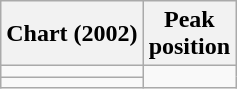<table class="wikitable sortable">
<tr>
<th align="left">Chart (2002)</th>
<th align="center">Peak<br>position</th>
</tr>
<tr>
<td></td>
</tr>
<tr>
<td></td>
</tr>
</table>
